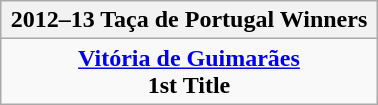<table class="wikitable" style="text-align: center; margin: 0 auto; width: 20%">
<tr>
<th>2012–13 Taça de Portugal Winners</th>
</tr>
<tr>
<td><strong><a href='#'>Vitória de Guimarães</a></strong><br><strong>1st Title</strong></td>
</tr>
</table>
